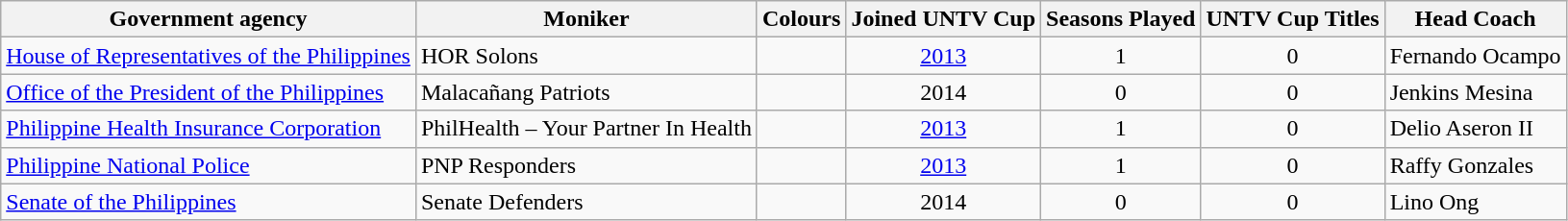<table class=wikitable>
<tr>
<th>Government agency</th>
<th>Moniker</th>
<th>Colours</th>
<th>Joined UNTV Cup</th>
<th>Seasons Played</th>
<th>UNTV Cup Titles</th>
<th>Head Coach</th>
</tr>
<tr>
<td><a href='#'>House of Representatives of the Philippines</a></td>
<td>HOR Solons</td>
<td align=center;> </td>
<td style="text-align:center;"><a href='#'>2013</a></td>
<td style="text-align:center;">1</td>
<td style="text-align:center;">0</td>
<td>Fernando Ocampo</td>
</tr>
<tr>
<td><a href='#'>Office of the President of the Philippines</a></td>
<td>Malacañang Patriots</td>
<td align=center;> </td>
<td style="text-align:center;">2014</td>
<td style="text-align:center;">0</td>
<td style="text-align:center;">0</td>
<td>Jenkins Mesina</td>
</tr>
<tr>
<td><a href='#'>Philippine Health Insurance Corporation</a></td>
<td>PhilHealth – Your Partner In Health</td>
<td align=center;> </td>
<td style="text-align:center;"><a href='#'>2013</a></td>
<td style="text-align:center;">1</td>
<td style="text-align:center;">0</td>
<td>Delio Aseron II</td>
</tr>
<tr>
<td><a href='#'>Philippine National Police</a></td>
<td>PNP Responders</td>
<td align=center;> </td>
<td style="text-align:center;"><a href='#'>2013</a></td>
<td style="text-align:center;">1</td>
<td style="text-align:center;">0</td>
<td>Raffy Gonzales</td>
</tr>
<tr>
<td><a href='#'>Senate of the Philippines</a></td>
<td>Senate Defenders</td>
<td align=center;> </td>
<td style="text-align:center;">2014</td>
<td style="text-align:center;">0</td>
<td style="text-align:center;">0</td>
<td>Lino Ong</td>
</tr>
</table>
